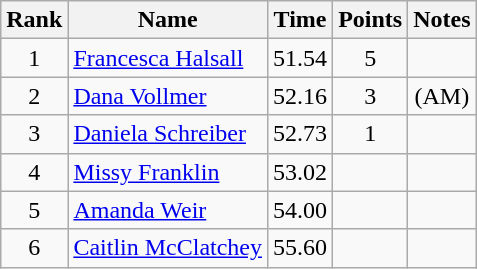<table class="wikitable" style="text-align:center">
<tr>
<th>Rank</th>
<th>Name</th>
<th>Time</th>
<th>Points</th>
<th>Notes</th>
</tr>
<tr>
<td>1</td>
<td align="left"> <a href='#'>Francesca Halsall</a></td>
<td>51.54</td>
<td>5</td>
<td></td>
</tr>
<tr>
<td>2</td>
<td align="left"> <a href='#'>Dana Vollmer</a></td>
<td>52.16</td>
<td>3</td>
<td>(AM)</td>
</tr>
<tr>
<td>3</td>
<td align="left"> <a href='#'>Daniela Schreiber</a></td>
<td>52.73</td>
<td>1</td>
<td></td>
</tr>
<tr>
<td>4</td>
<td align="left"> <a href='#'>Missy Franklin</a></td>
<td>53.02</td>
<td></td>
<td></td>
</tr>
<tr>
<td>5</td>
<td align="left"> <a href='#'>Amanda Weir</a></td>
<td>54.00</td>
<td></td>
<td></td>
</tr>
<tr>
<td>6</td>
<td align="left"> <a href='#'>Caitlin McClatchey</a></td>
<td>55.60</td>
<td></td>
<td></td>
</tr>
</table>
